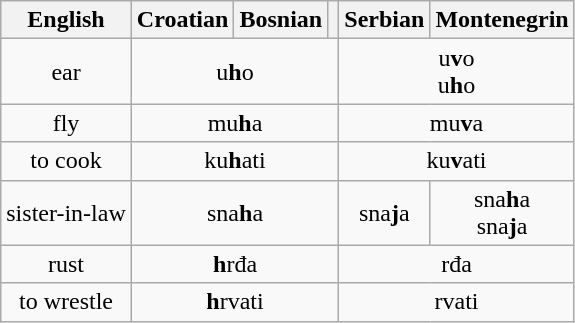<table class="wikitable" style="text-align: center;">
<tr>
<th>English</th>
<th>Croatian</th>
<th>Bosnian</th>
<th></th>
<th>Serbian</th>
<th>Montenegrin</th>
</tr>
<tr>
<td>ear</td>
<td colspan="3">u<strong>h</strong>o</td>
<td colspan="2">u<strong>v</strong>o<br>u<strong>h</strong>o</td>
</tr>
<tr>
<td>fly</td>
<td colspan="3">mu<strong>h</strong>a</td>
<td colspan="2">mu<strong>v</strong>a</td>
</tr>
<tr>
<td>to cook</td>
<td colspan="3">ku<strong>h</strong>ati</td>
<td colspan="2">ku<strong>v</strong>ati</td>
</tr>
<tr>
<td>sister-in-law</td>
<td colspan="3">sna<strong>h</strong>a</td>
<td>sna<strong>j</strong>a</td>
<td>sna<strong>h</strong>a<br>sna<strong>j</strong>a</td>
</tr>
<tr>
<td>rust</td>
<td colspan="3"><strong>h</strong>rđa</td>
<td colspan="2">rđa</td>
</tr>
<tr>
<td>to wrestle</td>
<td colspan="3"><strong>h</strong>rvati</td>
<td colspan="2">rvati</td>
</tr>
</table>
